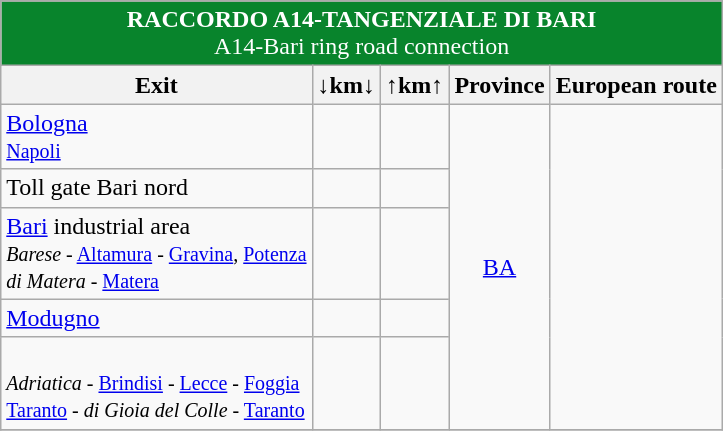<table class="wikitable">
<tr>
</tr>
<tr align="center" style="color: white;font-size:100%;" bgcolor="#08842c">
<td colspan="6"> <strong>RACCORDO A14-TANGENZIALE DI BARI</strong><br>A14-Bari ring road connection</td>
</tr>
<tr>
<th><strong>Exit</strong></th>
<th align="center"><strong>↓km↓</strong></th>
<th align="center"><strong>↑km↑</strong></th>
<th align="center"><strong>Province</strong></th>
<th align="center"><strong>European route</strong></th>
</tr>
<tr>
<td>   <a href='#'>Bologna</a><br><small>  <a href='#'>Napoli</a></small></td>
<td align="right"></td>
<td align="right"></td>
<td rowspan=5 align="center"><a href='#'>BA</a></td>
<td rowspan="5" align="center"></td>
</tr>
<tr>
<td> Toll gate Bari nord</td>
<td align="right"></td>
<td align="right"></td>
</tr>
<tr>
<td>  <a href='#'>Bari</a> industrial area<br><small> <em>Barese</em> - <a href='#'>Altamura</a> - <a href='#'>Gravina</a>, <a href='#'>Potenza</a><br> <em>di Matera</em> - <a href='#'>Matera</a></small></td>
<td align="right"></td>
<td align="right"></td>
</tr>
<tr>
<td> <a href='#'>Modugno</a></td>
<td align="right"></td>
<td align="right"></td>
</tr>
<tr>
<td>    <br><small>  <em>Adriatica</em> - <a href='#'>Brindisi</a> - <a href='#'>Lecce</a> - <a href='#'>Foggia</a></small><br><small>  <a href='#'>Taranto</a> -  <em>di Gioia del Colle</em> - <a href='#'>Taranto</a></small></td>
<td align="right"></td>
<td align="right"></td>
</tr>
<tr>
</tr>
</table>
